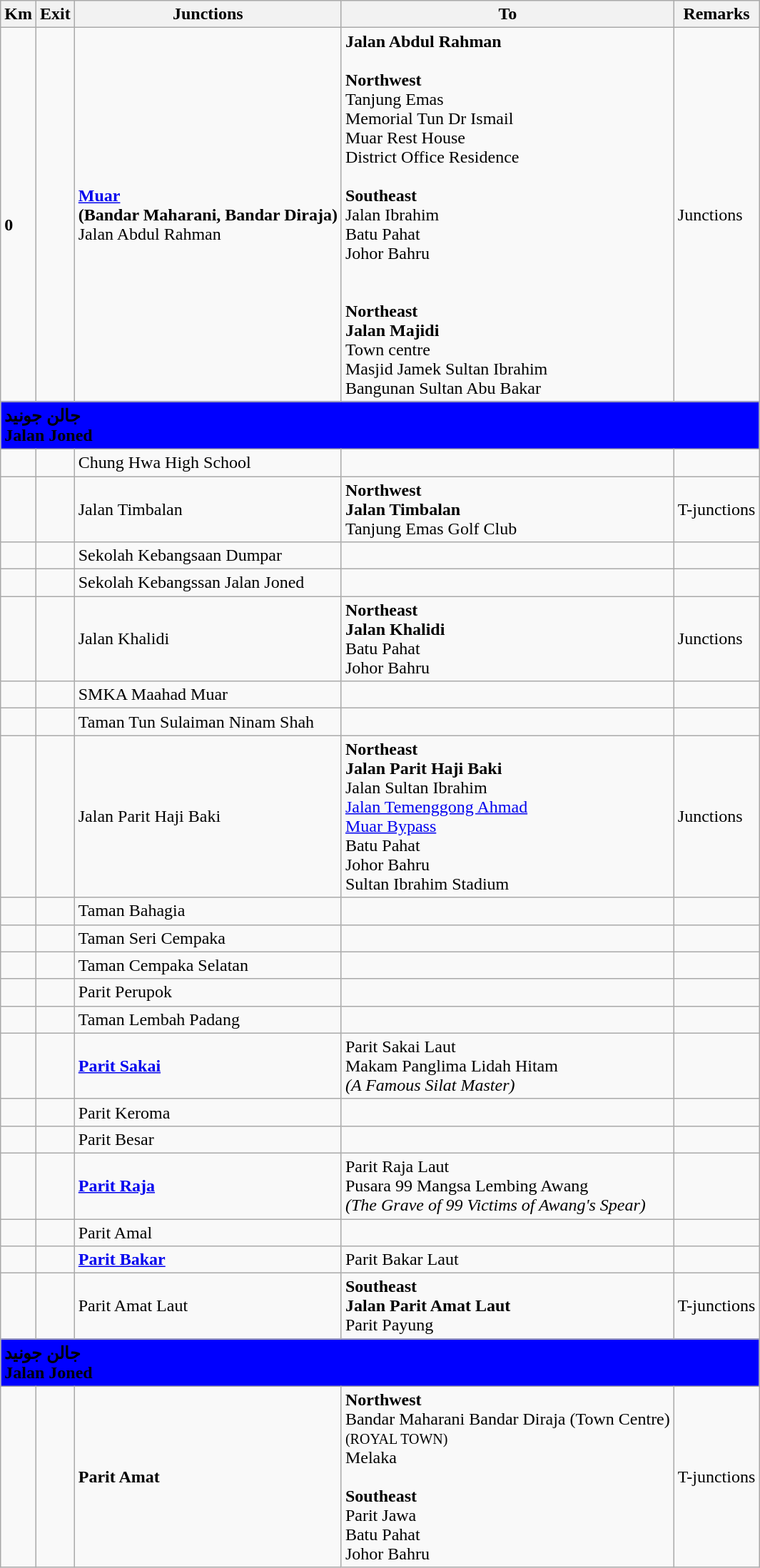<table class="wikitable">
<tr>
<th>Km</th>
<th>Exit</th>
<th>Junctions</th>
<th>To</th>
<th>Remarks</th>
</tr>
<tr>
<td><br><strong>0</strong></td>
<td></td>
<td><strong><a href='#'>Muar</a></strong><br><strong>(Bandar Maharani, Bandar Diraja)</strong><br>Jalan Abdul Rahman</td>
<td><strong>Jalan Abdul Rahman</strong><br><br><strong>Northwest</strong><br>Tanjung Emas<br>Memorial Tun Dr Ismail<br>Muar Rest House<br>District Office Residence<br><br><strong>Southeast</strong><br>Jalan Ibrahim<br> Batu Pahat<br> Johor Bahru<br><br><br><strong>Northeast</strong><br><strong>Jalan Majidi</strong><br>Town centre<br>Masjid Jamek Sultan Ibrahim<br>Bangunan Sultan Abu Bakar</td>
<td>Junctions</td>
</tr>
<tr>
<td style="width:600px" colspan="6" style="text-align:center" bgcolor="blue"><strong><span>جالن جونيد<br>Jalan Joned</span></strong></td>
</tr>
<tr>
<td></td>
<td></td>
<td>Chung Hwa High School</td>
<td></td>
<td></td>
</tr>
<tr>
<td></td>
<td></td>
<td>Jalan Timbalan</td>
<td><strong>Northwest</strong><br><strong>Jalan Timbalan</strong><br>Tanjung Emas Golf Club</td>
<td>T-junctions</td>
</tr>
<tr>
<td></td>
<td></td>
<td>Sekolah Kebangsaan Dumpar</td>
<td></td>
<td></td>
</tr>
<tr>
<td></td>
<td></td>
<td>Sekolah Kebangssan Jalan Joned</td>
<td></td>
<td></td>
</tr>
<tr>
<td></td>
<td></td>
<td>Jalan Khalidi</td>
<td><strong>Northeast</strong><br><strong>Jalan Khalidi</strong><br> Batu Pahat<br> Johor Bahru</td>
<td>Junctions</td>
</tr>
<tr>
<td></td>
<td></td>
<td>SMKA Maahad Muar</td>
<td></td>
<td></td>
</tr>
<tr>
<td></td>
<td></td>
<td>Taman Tun Sulaiman Ninam Shah</td>
<td></td>
<td></td>
</tr>
<tr>
<td></td>
<td></td>
<td>Jalan Parit Haji Baki</td>
<td><strong>Northeast</strong><br><strong>Jalan Parit Haji Baki</strong><br>Jalan Sultan Ibrahim<br> <a href='#'>Jalan Temenggong Ahmad</a><br> <a href='#'>Muar Bypass</a><br> Batu Pahat<br> Johor Bahru<br>Sultan Ibrahim Stadium</td>
<td>Junctions</td>
</tr>
<tr>
<td></td>
<td></td>
<td>Taman Bahagia</td>
<td></td>
<td></td>
</tr>
<tr>
<td></td>
<td></td>
<td>Taman Seri Cempaka</td>
<td></td>
<td></td>
</tr>
<tr>
<td></td>
<td></td>
<td>Taman Cempaka Selatan</td>
<td></td>
<td></td>
</tr>
<tr>
<td></td>
<td></td>
<td>Parit Perupok</td>
<td></td>
<td></td>
</tr>
<tr>
<td></td>
<td></td>
<td>Taman Lembah Padang</td>
<td></td>
<td></td>
</tr>
<tr>
<td></td>
<td></td>
<td><strong><a href='#'>Parit Sakai</a></strong></td>
<td>Parit Sakai Laut<br>Makam Panglima Lidah Hitam<br><em>(A Famous Silat Master)</em></td>
<td></td>
</tr>
<tr>
<td></td>
<td></td>
<td>Parit Keroma</td>
<td></td>
<td></td>
</tr>
<tr>
<td></td>
<td></td>
<td>Parit Besar</td>
<td></td>
<td></td>
</tr>
<tr>
<td></td>
<td></td>
<td><strong><a href='#'>Parit Raja</a></strong></td>
<td>Parit Raja Laut<br>Pusara 99 Mangsa Lembing Awang<br><em>(The Grave of 99 Victims of Awang's Spear)</em></td>
<td></td>
</tr>
<tr>
<td></td>
<td></td>
<td>Parit Amal</td>
<td></td>
<td></td>
</tr>
<tr>
<td></td>
<td></td>
<td><strong><a href='#'>Parit Bakar</a></strong></td>
<td>Parit Bakar Laut</td>
<td></td>
</tr>
<tr>
<td></td>
<td></td>
<td>Parit Amat Laut</td>
<td><strong>Southeast</strong><br><strong>Jalan Parit Amat Laut</strong><br>Parit Payung</td>
<td>T-junctions</td>
</tr>
<tr>
<td style="width:600px" colspan="6" style="text-align:center" bgcolor="blue"><strong><span>جالن جونيد<br>Jalan Joned</span></strong></td>
</tr>
<tr>
<td></td>
<td></td>
<td><strong>Parit Amat</strong></td>
<td><strong>Northwest</strong><br> Bandar Maharani Bandar Diraja (Town Centre)<br><small>(ROYAL TOWN)</small><br> Melaka<br><br><strong>Southeast</strong><br> Parit Jawa<br> Batu Pahat<br> Johor Bahru</td>
<td>T-junctions</td>
</tr>
</table>
